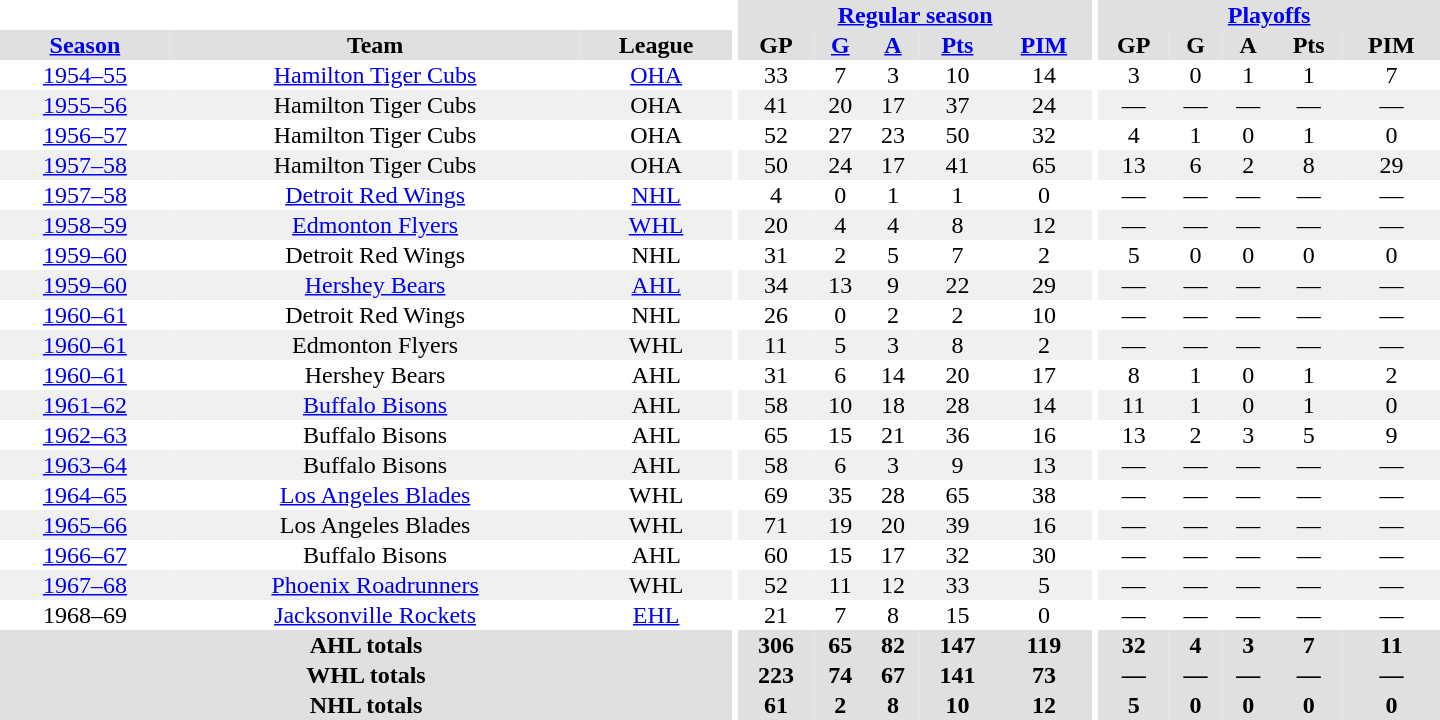<table border="0" cellpadding="1" cellspacing="0" style="text-align:center; width:60em">
<tr bgcolor="#e0e0e0">
<th colspan="3" bgcolor="#ffffff"></th>
<th rowspan="100" bgcolor="#ffffff"></th>
<th colspan="5"><a href='#'>Regular season</a></th>
<th rowspan="100" bgcolor="#ffffff"></th>
<th colspan="5"><a href='#'>Playoffs</a></th>
</tr>
<tr bgcolor="#e0e0e0">
<th><a href='#'>Season</a></th>
<th>Team</th>
<th>League</th>
<th>GP</th>
<th><a href='#'>G</a></th>
<th><a href='#'>A</a></th>
<th><a href='#'>Pts</a></th>
<th><a href='#'>PIM</a></th>
<th>GP</th>
<th>G</th>
<th>A</th>
<th>Pts</th>
<th>PIM</th>
</tr>
<tr>
<td><a href='#'>1954–55</a></td>
<td><a href='#'>Hamilton Tiger Cubs</a></td>
<td><a href='#'>OHA</a></td>
<td>33</td>
<td>7</td>
<td>3</td>
<td>10</td>
<td>14</td>
<td>3</td>
<td>0</td>
<td>1</td>
<td>1</td>
<td>7</td>
</tr>
<tr bgcolor="#f0f0f0">
<td><a href='#'>1955–56</a></td>
<td>Hamilton Tiger Cubs</td>
<td>OHA</td>
<td>41</td>
<td>20</td>
<td>17</td>
<td>37</td>
<td>24</td>
<td>—</td>
<td>—</td>
<td>—</td>
<td>—</td>
<td>—</td>
</tr>
<tr>
<td><a href='#'>1956–57</a></td>
<td>Hamilton Tiger Cubs</td>
<td>OHA</td>
<td>52</td>
<td>27</td>
<td>23</td>
<td>50</td>
<td>32</td>
<td>4</td>
<td>1</td>
<td>0</td>
<td>1</td>
<td>0</td>
</tr>
<tr bgcolor="#f0f0f0">
<td><a href='#'>1957–58</a></td>
<td>Hamilton Tiger Cubs</td>
<td>OHA</td>
<td>50</td>
<td>24</td>
<td>17</td>
<td>41</td>
<td>65</td>
<td>13</td>
<td>6</td>
<td>2</td>
<td>8</td>
<td>29</td>
</tr>
<tr>
<td><a href='#'>1957–58</a></td>
<td><a href='#'>Detroit Red Wings</a></td>
<td><a href='#'>NHL</a></td>
<td>4</td>
<td>0</td>
<td>1</td>
<td>1</td>
<td>0</td>
<td>—</td>
<td>—</td>
<td>—</td>
<td>—</td>
<td>—</td>
</tr>
<tr bgcolor="#f0f0f0">
<td><a href='#'>1958–59</a></td>
<td><a href='#'>Edmonton Flyers</a></td>
<td><a href='#'>WHL</a></td>
<td>20</td>
<td>4</td>
<td>4</td>
<td>8</td>
<td>12</td>
<td>—</td>
<td>—</td>
<td>—</td>
<td>—</td>
<td>—</td>
</tr>
<tr>
<td><a href='#'>1959–60</a></td>
<td>Detroit Red Wings</td>
<td>NHL</td>
<td>31</td>
<td>2</td>
<td>5</td>
<td>7</td>
<td>2</td>
<td>5</td>
<td>0</td>
<td>0</td>
<td>0</td>
<td>0</td>
</tr>
<tr bgcolor="#f0f0f0">
<td><a href='#'>1959–60</a></td>
<td><a href='#'>Hershey Bears</a></td>
<td><a href='#'>AHL</a></td>
<td>34</td>
<td>13</td>
<td>9</td>
<td>22</td>
<td>29</td>
<td>—</td>
<td>—</td>
<td>—</td>
<td>—</td>
<td>—</td>
</tr>
<tr>
<td><a href='#'>1960–61</a></td>
<td>Detroit Red Wings</td>
<td>NHL</td>
<td>26</td>
<td>0</td>
<td>2</td>
<td>2</td>
<td>10</td>
<td>—</td>
<td>—</td>
<td>—</td>
<td>—</td>
<td>—</td>
</tr>
<tr bgcolor="#f0f0f0">
<td><a href='#'>1960–61</a></td>
<td>Edmonton Flyers</td>
<td>WHL</td>
<td>11</td>
<td>5</td>
<td>3</td>
<td>8</td>
<td>2</td>
<td>—</td>
<td>—</td>
<td>—</td>
<td>—</td>
<td>—</td>
</tr>
<tr>
<td><a href='#'>1960–61</a></td>
<td>Hershey Bears</td>
<td>AHL</td>
<td>31</td>
<td>6</td>
<td>14</td>
<td>20</td>
<td>17</td>
<td>8</td>
<td>1</td>
<td>0</td>
<td>1</td>
<td>2</td>
</tr>
<tr bgcolor="#f0f0f0">
<td><a href='#'>1961–62</a></td>
<td><a href='#'>Buffalo Bisons</a></td>
<td>AHL</td>
<td>58</td>
<td>10</td>
<td>18</td>
<td>28</td>
<td>14</td>
<td>11</td>
<td>1</td>
<td>0</td>
<td>1</td>
<td>0</td>
</tr>
<tr>
<td><a href='#'>1962–63</a></td>
<td>Buffalo Bisons</td>
<td>AHL</td>
<td>65</td>
<td>15</td>
<td>21</td>
<td>36</td>
<td>16</td>
<td>13</td>
<td>2</td>
<td>3</td>
<td>5</td>
<td>9</td>
</tr>
<tr bgcolor="#f0f0f0">
<td><a href='#'>1963–64</a></td>
<td>Buffalo Bisons</td>
<td>AHL</td>
<td>58</td>
<td>6</td>
<td>3</td>
<td>9</td>
<td>13</td>
<td>—</td>
<td>—</td>
<td>—</td>
<td>—</td>
<td>—</td>
</tr>
<tr>
<td><a href='#'>1964–65</a></td>
<td><a href='#'>Los Angeles Blades</a></td>
<td>WHL</td>
<td>69</td>
<td>35</td>
<td>28</td>
<td>65</td>
<td>38</td>
<td>—</td>
<td>—</td>
<td>—</td>
<td>—</td>
<td>—</td>
</tr>
<tr bgcolor="#f0f0f0">
<td><a href='#'>1965–66</a></td>
<td>Los Angeles Blades</td>
<td>WHL</td>
<td>71</td>
<td>19</td>
<td>20</td>
<td>39</td>
<td>16</td>
<td>—</td>
<td>—</td>
<td>—</td>
<td>—</td>
<td>—</td>
</tr>
<tr>
<td><a href='#'>1966–67</a></td>
<td>Buffalo Bisons</td>
<td>AHL</td>
<td>60</td>
<td>15</td>
<td>17</td>
<td>32</td>
<td>30</td>
<td>—</td>
<td>—</td>
<td>—</td>
<td>—</td>
<td>—</td>
</tr>
<tr bgcolor="#f0f0f0">
<td><a href='#'>1967–68</a></td>
<td><a href='#'>Phoenix Roadrunners</a></td>
<td>WHL</td>
<td>52</td>
<td>11</td>
<td>12</td>
<td>33</td>
<td>5</td>
<td>—</td>
<td>—</td>
<td>—</td>
<td>—</td>
<td>—</td>
</tr>
<tr>
<td>1968–69</td>
<td><a href='#'>Jacksonville Rockets</a></td>
<td><a href='#'>EHL</a></td>
<td>21</td>
<td>7</td>
<td>8</td>
<td>15</td>
<td>0</td>
<td>—</td>
<td>—</td>
<td>—</td>
<td>—</td>
<td>—</td>
</tr>
<tr bgcolor="#e0e0e0">
<th colspan="3">AHL totals</th>
<th>306</th>
<th>65</th>
<th>82</th>
<th>147</th>
<th>119</th>
<th>32</th>
<th>4</th>
<th>3</th>
<th>7</th>
<th>11</th>
</tr>
<tr bgcolor="#e0e0e0">
<th colspan="3">WHL totals</th>
<th>223</th>
<th>74</th>
<th>67</th>
<th>141</th>
<th>73</th>
<th>—</th>
<th>—</th>
<th>—</th>
<th>—</th>
<th>—</th>
</tr>
<tr bgcolor="#e0e0e0">
<th colspan="3">NHL totals</th>
<th>61</th>
<th>2</th>
<th>8</th>
<th>10</th>
<th>12</th>
<th>5</th>
<th>0</th>
<th>0</th>
<th>0</th>
<th>0</th>
</tr>
</table>
